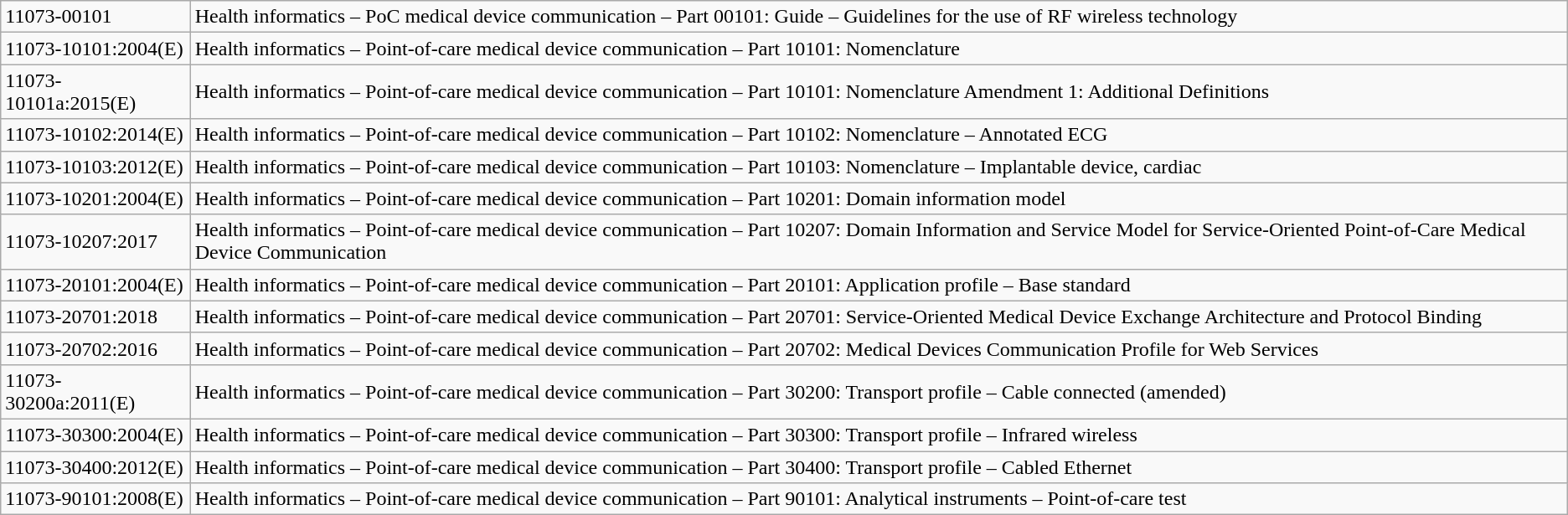<table class="wikitable">
<tr>
<td>11073-00101</td>
<td>Health informatics – PoC medical device communication – Part 00101: Guide – Guidelines for the use of RF wireless technology</td>
</tr>
<tr>
<td>11073-10101:2004(E)</td>
<td>Health informatics – Point-of-care medical device communication – Part 10101: Nomenclature</td>
</tr>
<tr>
<td>11073-10101a:2015(E)</td>
<td>Health informatics – Point-of-care medical device communication – Part 10101: Nomenclature Amendment 1: Additional Definitions</td>
</tr>
<tr>
<td>11073-10102:2014(E)</td>
<td>Health informatics – Point-of-care medical device communication – Part 10102: Nomenclature – Annotated ECG</td>
</tr>
<tr>
<td>11073-10103:2012(E)</td>
<td>Health informatics – Point-of-care medical device communication – Part 10103: Nomenclature – Implantable device, cardiac</td>
</tr>
<tr>
<td>11073-10201:2004(E)</td>
<td>Health informatics – Point-of-care medical device communication – Part 10201: Domain information model</td>
</tr>
<tr>
<td>11073-10207:2017</td>
<td>Health informatics – Point-of-care medical device communication – Part 10207: Domain Information and Service Model for Service-Oriented Point-of-Care Medical Device Communication</td>
</tr>
<tr>
<td>11073-20101:2004(E)</td>
<td>Health informatics – Point-of-care medical device communication – Part 20101: Application profile – Base standard</td>
</tr>
<tr>
<td>11073-20701:2018</td>
<td>Health informatics – Point-of-care medical device communication – Part 20701: Service-Oriented Medical Device Exchange Architecture and Protocol Binding</td>
</tr>
<tr>
<td>11073-20702:2016</td>
<td>Health informatics – Point-of-care medical device communication – Part 20702: Medical Devices Communication Profile for Web Services</td>
</tr>
<tr>
<td>11073-30200a:2011(E)</td>
<td>Health informatics – Point-of-care medical device communication – Part 30200: Transport profile – Cable connected (amended)</td>
</tr>
<tr>
<td>11073-30300:2004(E)</td>
<td>Health informatics – Point-of-care medical device communication – Part 30300: Transport profile – Infrared wireless</td>
</tr>
<tr>
<td>11073-30400:2012(E)</td>
<td>Health informatics – Point-of-care medical device communication – Part 30400: Transport profile – Cabled Ethernet</td>
</tr>
<tr>
<td>11073-90101:2008(E)</td>
<td>Health informatics – Point-of-care medical device communication – Part 90101: Analytical instruments – Point-of-care test</td>
</tr>
</table>
